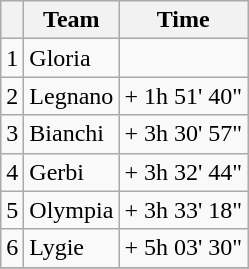<table class="wikitable">
<tr>
<th></th>
<th>Team</th>
<th>Time</th>
</tr>
<tr>
<td style="text-align:center">1</td>
<td>Gloria</td>
<td align="right"></td>
</tr>
<tr>
<td style="text-align:center">2</td>
<td>Legnano</td>
<td align="right">+ 1h 51' 40"</td>
</tr>
<tr>
<td style="text-align:center">3</td>
<td>Bianchi</td>
<td align="right">+ 3h 30' 57"</td>
</tr>
<tr>
<td style="text-align:center">4</td>
<td>Gerbi</td>
<td align="right">+ 3h 32' 44"</td>
</tr>
<tr>
<td style="text-align:center">5</td>
<td>Olympia</td>
<td align="right">+ 3h 33' 18"</td>
</tr>
<tr>
<td style="text-align:center">6</td>
<td>Lygie</td>
<td align="right">+ 5h 03' 30"</td>
</tr>
<tr>
</tr>
</table>
